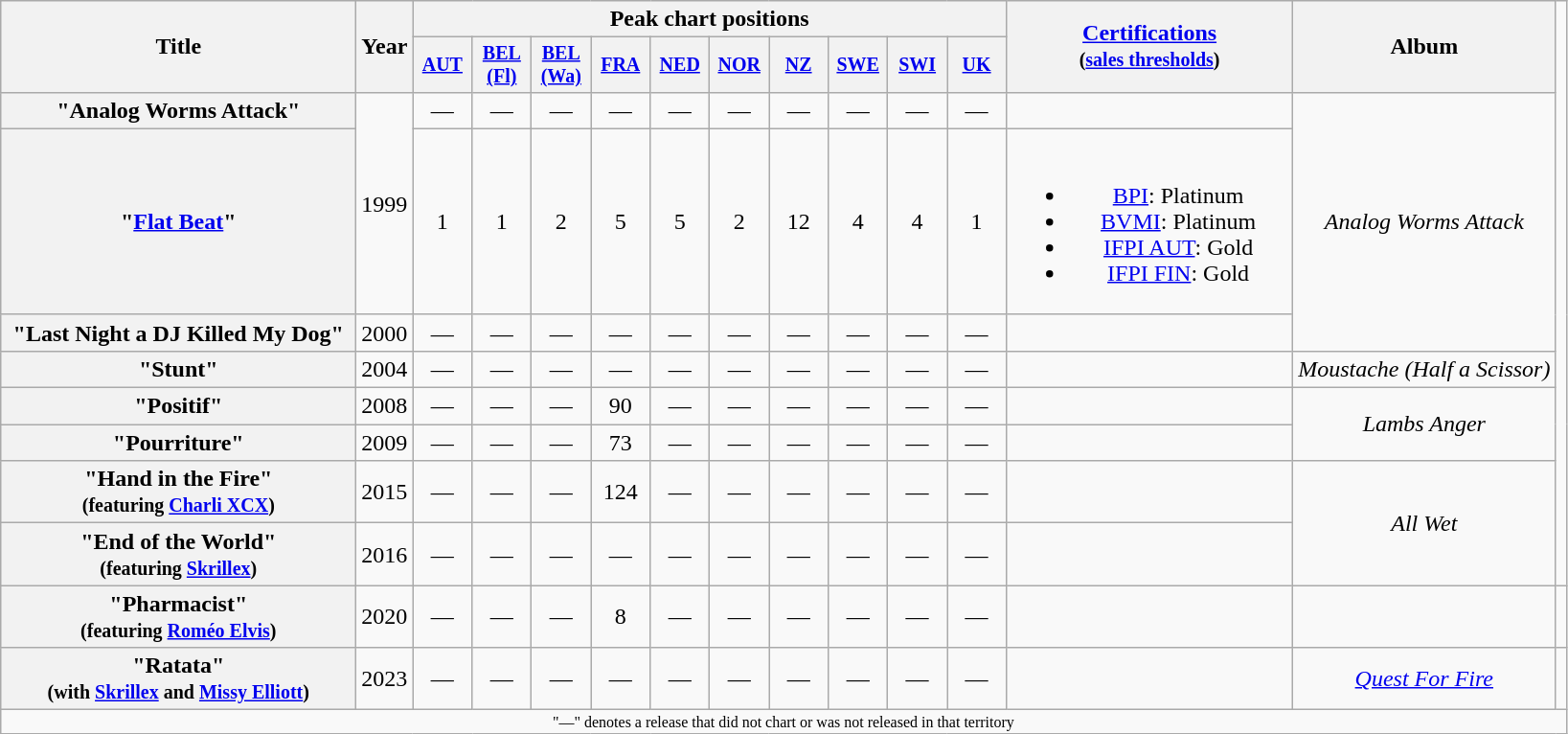<table class="wikitable plainrowheaders" style="text-align:center;">
<tr>
<th rowspan="2" style="width:15em;">Title</th>
<th rowspan="2">Year</th>
<th colspan="10">Peak chart positions</th>
<th rowspan="2" style="width:12em;"><a href='#'>Certifications</a><br><small>(<a href='#'>sales thresholds</a>)</small></th>
<th rowspan="2">Album</th>
</tr>
<tr style="font-size:smaller;">
<th style="width:35px;"><a href='#'>AUT</a><br></th>
<th style="width:35px;"><a href='#'>BEL<br>(Fl)</a><br></th>
<th style="width:35px;"><a href='#'>BEL<br>(Wa)</a><br></th>
<th style="width:35px;"><a href='#'>FRA</a><br></th>
<th style="width:35px;"><a href='#'>NED</a><br></th>
<th style="width:35px;"><a href='#'>NOR</a><br></th>
<th style="width:35px;"><a href='#'>NZ</a><br></th>
<th style="width:35px;"><a href='#'>SWE</a><br></th>
<th style="width:35px;"><a href='#'>SWI</a><br></th>
<th style="width:35px;"><a href='#'>UK</a><br></th>
</tr>
<tr>
<th scope="row">"Analog Worms Attack"</th>
<td rowspan="2">1999</td>
<td>—</td>
<td>—</td>
<td>—</td>
<td>—</td>
<td>—</td>
<td>—</td>
<td>—</td>
<td>—</td>
<td>—</td>
<td>—</td>
<td></td>
<td rowspan="3"><em>Analog Worms Attack</em></td>
</tr>
<tr>
<th scope="row">"<a href='#'>Flat Beat</a>"</th>
<td>1</td>
<td>1</td>
<td>2</td>
<td>5</td>
<td>5</td>
<td>2</td>
<td>12</td>
<td>4</td>
<td>4</td>
<td>1</td>
<td><br><ul><li><a href='#'>BPI</a>: Platinum</li><li><a href='#'>BVMI</a>: Platinum</li><li><a href='#'>IFPI AUT</a>: Gold</li><li><a href='#'>IFPI FIN</a>: Gold</li></ul></td>
</tr>
<tr>
<th scope="row">"Last Night a DJ Killed My Dog"</th>
<td>2000</td>
<td>—</td>
<td>—</td>
<td>—</td>
<td>—</td>
<td>—</td>
<td>—</td>
<td>—</td>
<td>—</td>
<td>—</td>
<td>—</td>
<td></td>
</tr>
<tr>
<th scope="row">"Stunt"</th>
<td>2004</td>
<td>—</td>
<td>—</td>
<td>—</td>
<td>—</td>
<td>—</td>
<td>—</td>
<td>—</td>
<td>—</td>
<td>—</td>
<td>—</td>
<td></td>
<td><em>Moustache (Half a Scissor)</em></td>
</tr>
<tr>
<th scope="row">"Positif"</th>
<td>2008</td>
<td>—</td>
<td>—</td>
<td>—</td>
<td>90</td>
<td>—</td>
<td>—</td>
<td>—</td>
<td>—</td>
<td>—</td>
<td>—</td>
<td></td>
<td rowspan="2"><em>Lambs Anger</em></td>
</tr>
<tr>
<th scope="row">"Pourriture"</th>
<td>2009</td>
<td>—</td>
<td>—</td>
<td>—</td>
<td>73</td>
<td>—</td>
<td>—</td>
<td>—</td>
<td>—</td>
<td>—</td>
<td>—</td>
<td></td>
</tr>
<tr>
<th scope="row">"Hand in the Fire"<br><small>(featuring <a href='#'>Charli XCX</a>)</small></th>
<td>2015</td>
<td>—</td>
<td>—</td>
<td>—</td>
<td>124</td>
<td>—</td>
<td>—</td>
<td>—</td>
<td>—</td>
<td>—</td>
<td>—</td>
<td></td>
<td rowspan="2"><em>All Wet</em></td>
</tr>
<tr>
<th scope="row">"End of the World"<br><small>(featuring <a href='#'>Skrillex</a>)</small></th>
<td>2016</td>
<td>—</td>
<td>—</td>
<td>—</td>
<td>—</td>
<td>—</td>
<td>—</td>
<td>—</td>
<td>—</td>
<td>—</td>
<td>—</td>
<td></td>
</tr>
<tr>
<th scope="row">"Pharmacist"<br><small>(featuring <a href='#'>Roméo Elvis</a>)</small></th>
<td>2020</td>
<td>—</td>
<td>—</td>
<td>—</td>
<td>8</td>
<td>—</td>
<td>—</td>
<td>—</td>
<td>—</td>
<td>—</td>
<td>—</td>
<td></td>
<td></td>
<td></td>
</tr>
<tr>
<th scope="row">"Ratata"<br><small>(with <a href='#'>Skrillex</a> and <a href='#'>Missy Elliott</a>)</small></th>
<td>2023</td>
<td>—</td>
<td>—</td>
<td>—</td>
<td>—</td>
<td>—</td>
<td>—</td>
<td>—</td>
<td>—</td>
<td>—</td>
<td>—</td>
<td></td>
<td><em><a href='#'>Quest For Fire</a></em></td>
</tr>
<tr>
<td colspan="15" style="font-size:8pt">"—" denotes a release that did not chart or was not released in that territory</td>
</tr>
</table>
